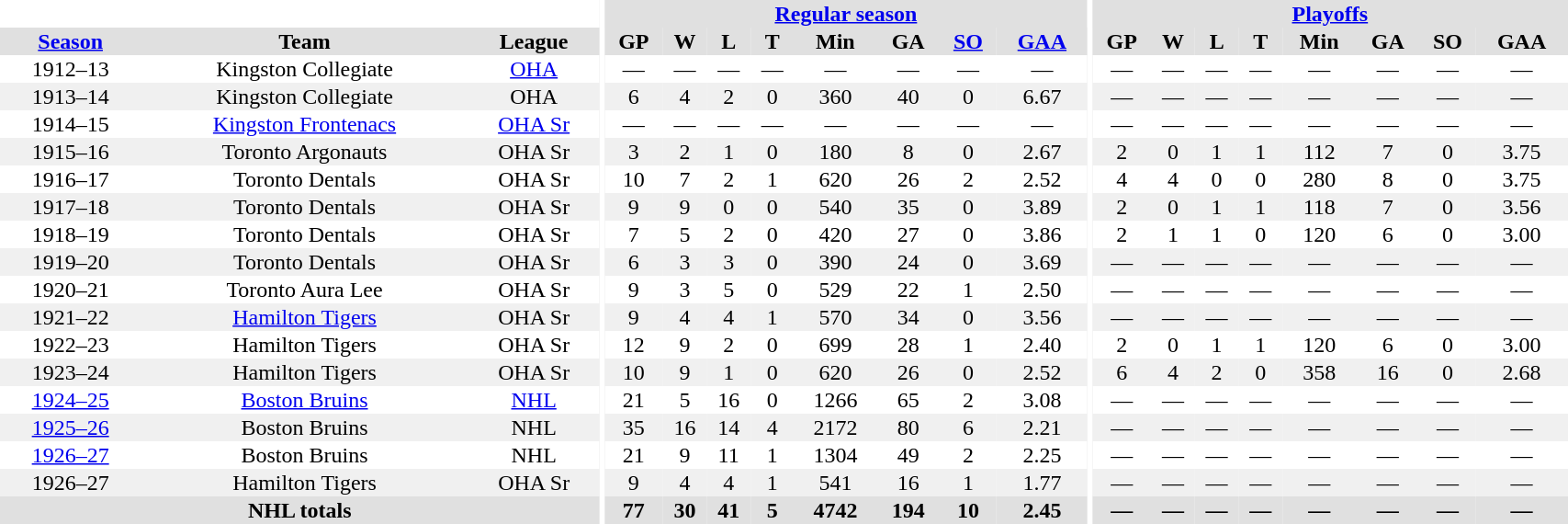<table border="0" cellpadding="1" cellspacing="0" style="width:90%; text-align:center;">
<tr bgcolor="#e0e0e0">
<th colspan="3" bgcolor="#ffffff"></th>
<th rowspan="99" bgcolor="#ffffff"></th>
<th colspan="8" bgcolor="#e0e0e0"><a href='#'>Regular season</a></th>
<th rowspan="99" bgcolor="#ffffff"></th>
<th colspan="8" bgcolor="#e0e0e0"><a href='#'>Playoffs</a></th>
</tr>
<tr bgcolor="#e0e0e0">
<th><a href='#'>Season</a></th>
<th>Team</th>
<th>League</th>
<th>GP</th>
<th>W</th>
<th>L</th>
<th>T</th>
<th>Min</th>
<th>GA</th>
<th><a href='#'>SO</a></th>
<th><a href='#'>GAA</a></th>
<th>GP</th>
<th>W</th>
<th>L</th>
<th>T</th>
<th>Min</th>
<th>GA</th>
<th>SO</th>
<th>GAA</th>
</tr>
<tr>
<td>1912–13</td>
<td>Kingston Collegiate</td>
<td><a href='#'>OHA</a></td>
<td>—</td>
<td>—</td>
<td>—</td>
<td>—</td>
<td>—</td>
<td>—</td>
<td>—</td>
<td>—</td>
<td>—</td>
<td>—</td>
<td>—</td>
<td>—</td>
<td>—</td>
<td>—</td>
<td>—</td>
<td>—</td>
</tr>
<tr bgcolor="#f0f0f0">
<td>1913–14</td>
<td>Kingston Collegiate</td>
<td>OHA</td>
<td>6</td>
<td>4</td>
<td>2</td>
<td>0</td>
<td>360</td>
<td>40</td>
<td>0</td>
<td>6.67</td>
<td>—</td>
<td>—</td>
<td>—</td>
<td>—</td>
<td>—</td>
<td>—</td>
<td>—</td>
<td>—</td>
</tr>
<tr>
<td>1914–15</td>
<td><a href='#'>Kingston Frontenacs</a></td>
<td><a href='#'>OHA Sr</a></td>
<td>—</td>
<td>—</td>
<td>—</td>
<td>—</td>
<td>—</td>
<td>—</td>
<td>—</td>
<td>—</td>
<td>—</td>
<td>—</td>
<td>—</td>
<td>—</td>
<td>—</td>
<td>—</td>
<td>—</td>
<td>—</td>
</tr>
<tr bgcolor="#f0f0f0">
<td>1915–16</td>
<td>Toronto Argonauts</td>
<td>OHA Sr</td>
<td>3</td>
<td>2</td>
<td>1</td>
<td>0</td>
<td>180</td>
<td>8</td>
<td>0</td>
<td>2.67</td>
<td>2</td>
<td>0</td>
<td>1</td>
<td>1</td>
<td>112</td>
<td>7</td>
<td>0</td>
<td>3.75</td>
</tr>
<tr>
<td>1916–17</td>
<td>Toronto Dentals</td>
<td>OHA Sr</td>
<td>10</td>
<td>7</td>
<td>2</td>
<td>1</td>
<td>620</td>
<td>26</td>
<td>2</td>
<td>2.52</td>
<td>4</td>
<td>4</td>
<td>0</td>
<td>0</td>
<td>280</td>
<td>8</td>
<td>0</td>
<td>3.75</td>
</tr>
<tr bgcolor="#f0f0f0">
<td>1917–18</td>
<td>Toronto Dentals</td>
<td>OHA Sr</td>
<td>9</td>
<td>9</td>
<td>0</td>
<td>0</td>
<td>540</td>
<td>35</td>
<td>0</td>
<td>3.89</td>
<td>2</td>
<td>0</td>
<td>1</td>
<td>1</td>
<td>118</td>
<td>7</td>
<td>0</td>
<td>3.56</td>
</tr>
<tr>
<td>1918–19</td>
<td>Toronto Dentals</td>
<td>OHA Sr</td>
<td>7</td>
<td>5</td>
<td>2</td>
<td>0</td>
<td>420</td>
<td>27</td>
<td>0</td>
<td>3.86</td>
<td>2</td>
<td>1</td>
<td>1</td>
<td>0</td>
<td>120</td>
<td>6</td>
<td>0</td>
<td>3.00</td>
</tr>
<tr bgcolor="#f0f0f0">
<td>1919–20</td>
<td>Toronto Dentals</td>
<td>OHA Sr</td>
<td>6</td>
<td>3</td>
<td>3</td>
<td>0</td>
<td>390</td>
<td>24</td>
<td>0</td>
<td>3.69</td>
<td>—</td>
<td>—</td>
<td>—</td>
<td>—</td>
<td>—</td>
<td>—</td>
<td>—</td>
<td>—</td>
</tr>
<tr>
<td>1920–21</td>
<td>Toronto Aura Lee</td>
<td>OHA Sr</td>
<td>9</td>
<td>3</td>
<td>5</td>
<td>0</td>
<td>529</td>
<td>22</td>
<td>1</td>
<td>2.50</td>
<td>—</td>
<td>—</td>
<td>—</td>
<td>—</td>
<td>—</td>
<td>—</td>
<td>—</td>
<td>—</td>
</tr>
<tr bgcolor="#f0f0f0">
<td>1921–22</td>
<td><a href='#'>Hamilton Tigers</a></td>
<td>OHA Sr</td>
<td>9</td>
<td>4</td>
<td>4</td>
<td>1</td>
<td>570</td>
<td>34</td>
<td>0</td>
<td>3.56</td>
<td>—</td>
<td>—</td>
<td>—</td>
<td>—</td>
<td>—</td>
<td>—</td>
<td>—</td>
<td>—</td>
</tr>
<tr>
<td>1922–23</td>
<td>Hamilton Tigers</td>
<td>OHA Sr</td>
<td>12</td>
<td>9</td>
<td>2</td>
<td>0</td>
<td>699</td>
<td>28</td>
<td>1</td>
<td>2.40</td>
<td>2</td>
<td>0</td>
<td>1</td>
<td>1</td>
<td>120</td>
<td>6</td>
<td>0</td>
<td>3.00</td>
</tr>
<tr bgcolor="#f0f0f0">
<td>1923–24</td>
<td>Hamilton Tigers</td>
<td>OHA Sr</td>
<td>10</td>
<td>9</td>
<td>1</td>
<td>0</td>
<td>620</td>
<td>26</td>
<td>0</td>
<td>2.52</td>
<td>6</td>
<td>4</td>
<td>2</td>
<td>0</td>
<td>358</td>
<td>16</td>
<td>0</td>
<td>2.68</td>
</tr>
<tr>
<td><a href='#'>1924–25</a></td>
<td><a href='#'>Boston Bruins</a></td>
<td><a href='#'>NHL</a></td>
<td>21</td>
<td>5</td>
<td>16</td>
<td>0</td>
<td>1266</td>
<td>65</td>
<td>2</td>
<td>3.08</td>
<td>—</td>
<td>—</td>
<td>—</td>
<td>—</td>
<td>—</td>
<td>—</td>
<td>—</td>
<td>—</td>
</tr>
<tr bgcolor="#f0f0f0">
<td><a href='#'>1925–26</a></td>
<td>Boston Bruins</td>
<td>NHL</td>
<td>35</td>
<td>16</td>
<td>14</td>
<td>4</td>
<td>2172</td>
<td>80</td>
<td>6</td>
<td>2.21</td>
<td>—</td>
<td>—</td>
<td>—</td>
<td>—</td>
<td>—</td>
<td>—</td>
<td>—</td>
<td>—</td>
</tr>
<tr>
<td><a href='#'>1926–27</a></td>
<td>Boston Bruins</td>
<td>NHL</td>
<td>21</td>
<td>9</td>
<td>11</td>
<td>1</td>
<td>1304</td>
<td>49</td>
<td>2</td>
<td>2.25</td>
<td>—</td>
<td>—</td>
<td>—</td>
<td>—</td>
<td>—</td>
<td>—</td>
<td>—</td>
<td>—</td>
</tr>
<tr bgcolor="#f0f0f0">
<td>1926–27</td>
<td>Hamilton Tigers</td>
<td>OHA Sr</td>
<td>9</td>
<td>4</td>
<td>4</td>
<td>1</td>
<td>541</td>
<td>16</td>
<td>1</td>
<td>1.77</td>
<td>—</td>
<td>—</td>
<td>—</td>
<td>—</td>
<td>—</td>
<td>—</td>
<td>—</td>
<td>—</td>
</tr>
<tr bgcolor="#e0e0e0">
<th colspan="3">NHL totals</th>
<th>77</th>
<th>30</th>
<th>41</th>
<th>5</th>
<th>4742</th>
<th>194</th>
<th>10</th>
<th>2.45</th>
<th>—</th>
<th>—</th>
<th>—</th>
<th>—</th>
<th>—</th>
<th>—</th>
<th>—</th>
<th>—</th>
</tr>
</table>
